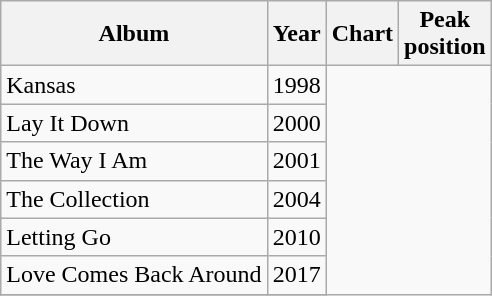<table class="wikitable sortable">
<tr>
<th>Album</th>
<th>Year</th>
<th>Chart</th>
<th>Peak<br>position</th>
</tr>
<tr>
<td rowspan="2">Kansas</td>
<td rowspan="2">1998<br></td>
</tr>
<tr>
</tr>
<tr>
<td rowspan="2">Lay It Down</td>
<td rowspan="2">2000<br></td>
</tr>
<tr>
</tr>
<tr>
<td rowspan="2">The Way I Am</td>
<td rowspan="2">2001<br></td>
</tr>
<tr>
</tr>
<tr>
<td rowspan="1">The Collection</td>
<td rowspan="1">2004<br></td>
</tr>
<tr>
<td rowspan="5">Letting Go</td>
<td rowspan="5">2010<br></td>
</tr>
<tr>
</tr>
<tr>
</tr>
<tr>
</tr>
<tr>
</tr>
<tr>
<td rowspan="1">Love Comes Back Around</td>
<td rowspan="1">2017<br></td>
</tr>
<tr>
</tr>
</table>
